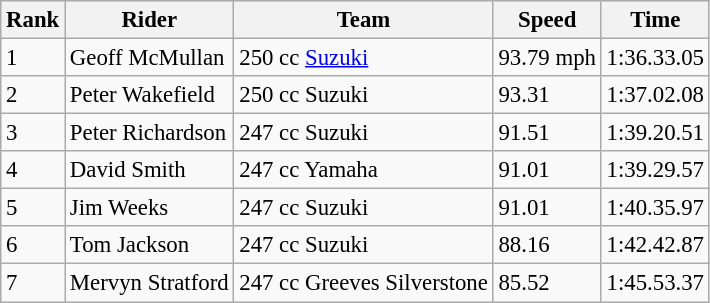<table class="wikitable" style="font-size: 95%;">
<tr style="background:#efefef;">
<th>Rank</th>
<th>Rider</th>
<th>Team</th>
<th>Speed</th>
<th>Time</th>
</tr>
<tr>
<td>1</td>
<td> Geoff McMullan</td>
<td>250 cc <a href='#'>Suzuki</a></td>
<td>93.79 mph</td>
<td>1:36.33.05</td>
</tr>
<tr>
<td>2</td>
<td> Peter Wakefield</td>
<td>250 cc Suzuki</td>
<td>93.31</td>
<td>1:37.02.08</td>
</tr>
<tr>
<td>3</td>
<td> Peter Richardson</td>
<td>247 cc Suzuki</td>
<td>91.51</td>
<td>1:39.20.51</td>
</tr>
<tr>
<td>4</td>
<td> David Smith</td>
<td>247 cc Yamaha</td>
<td>91.01</td>
<td>1:39.29.57</td>
</tr>
<tr>
<td>5</td>
<td> Jim Weeks</td>
<td>247 cc Suzuki</td>
<td>91.01</td>
<td>1:40.35.97</td>
</tr>
<tr>
<td>6</td>
<td> Tom Jackson</td>
<td>247 cc Suzuki</td>
<td>88.16</td>
<td>1:42.42.87</td>
</tr>
<tr>
<td>7</td>
<td> Mervyn Stratford</td>
<td>247 cc Greeves Silverstone</td>
<td>85.52</td>
<td>1:45.53.37</td>
</tr>
</table>
